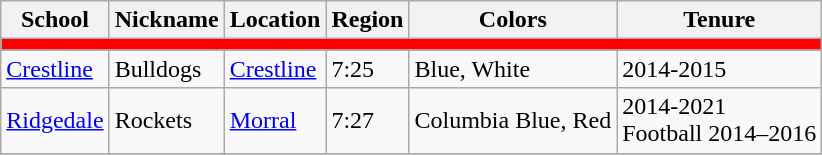<table class="wikitable sortable">
<tr>
<th>School</th>
<th>Nickname</th>
<th>Location</th>
<th>Region</th>
<th>Colors</th>
<th>Tenure</th>
</tr>
<tr>
<th colspan="7" style="background:red;"></th>
</tr>
<tr>
<td><a href='#'>Crestline</a></td>
<td>Bulldogs</td>
<td><a href='#'>Crestline</a></td>
<td>7:25</td>
<td>Blue, White<br> </td>
<td>2014-2015</td>
</tr>
<tr>
<td><a href='#'>Ridgedale</a></td>
<td>Rockets</td>
<td><a href='#'>Morral</a></td>
<td>7:27</td>
<td>Columbia Blue, Red <br> </td>
<td>2014-2021<br>Football 2014–2016</td>
</tr>
<tr>
</tr>
</table>
